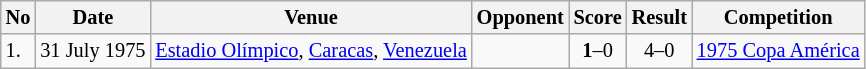<table class="wikitable" style="font-size:85%;">
<tr>
<th>No</th>
<th>Date</th>
<th>Venue</th>
<th>Opponent</th>
<th>Score</th>
<th>Result</th>
<th>Competition</th>
</tr>
<tr>
<td>1.</td>
<td>31 July 1975</td>
<td><a href='#'>Estadio Olímpico</a>, <a href='#'>Caracas</a>, <a href='#'>Venezuela</a></td>
<td></td>
<td align=center><strong>1</strong>–0</td>
<td align=center>4–0</td>
<td><a href='#'>1975 Copa América</a></td>
</tr>
</table>
